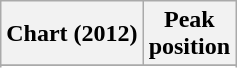<table class="wikitable sortable plainrowheaders" style="text-align:center">
<tr>
<th scope="col">Chart (2012)</th>
<th scope="col">Peak<br> position</th>
</tr>
<tr>
</tr>
<tr>
</tr>
<tr>
</tr>
<tr>
</tr>
</table>
